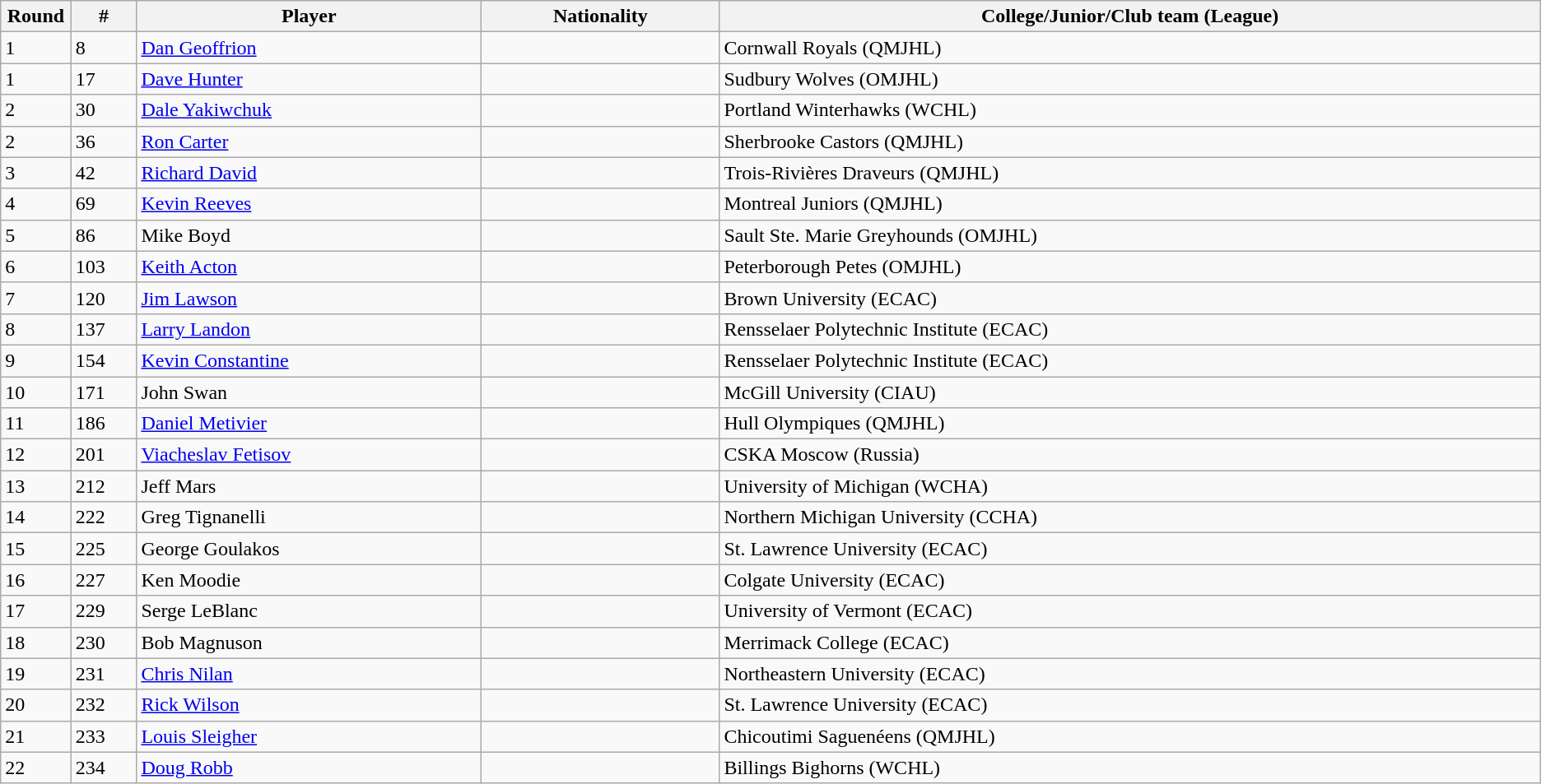<table class="wikitable">
<tr align="center">
<th bgcolor="#DDDDFF" width="4.0%">Round</th>
<th bgcolor="#DDDDFF" width="4.0%">#</th>
<th bgcolor="#DDDDFF" width="21.0%">Player</th>
<th bgcolor="#DDDDFF" width="14.5%">Nationality</th>
<th bgcolor="#DDDDFF" width="50.0%">College/Junior/Club team (League)</th>
</tr>
<tr>
<td>1</td>
<td>8</td>
<td><a href='#'>Dan Geoffrion</a></td>
<td></td>
<td>Cornwall Royals (QMJHL)</td>
</tr>
<tr>
<td>1</td>
<td>17</td>
<td><a href='#'>Dave Hunter</a></td>
<td></td>
<td>Sudbury Wolves (OMJHL)</td>
</tr>
<tr>
<td>2</td>
<td>30</td>
<td><a href='#'>Dale Yakiwchuk</a></td>
<td></td>
<td>Portland Winterhawks (WCHL)</td>
</tr>
<tr>
<td>2</td>
<td>36</td>
<td><a href='#'>Ron Carter</a></td>
<td></td>
<td>Sherbrooke Castors (QMJHL)</td>
</tr>
<tr>
<td>3</td>
<td>42</td>
<td><a href='#'>Richard David</a></td>
<td></td>
<td>Trois-Rivières Draveurs (QMJHL)</td>
</tr>
<tr>
<td>4</td>
<td>69</td>
<td><a href='#'>Kevin Reeves</a></td>
<td></td>
<td>Montreal Juniors (QMJHL)</td>
</tr>
<tr>
<td>5</td>
<td>86</td>
<td>Mike Boyd</td>
<td></td>
<td>Sault Ste. Marie Greyhounds (OMJHL)</td>
</tr>
<tr>
<td>6</td>
<td>103</td>
<td><a href='#'>Keith Acton</a></td>
<td></td>
<td>Peterborough Petes (OMJHL)</td>
</tr>
<tr>
<td>7</td>
<td>120</td>
<td><a href='#'>Jim Lawson</a></td>
<td></td>
<td>Brown University (ECAC)</td>
</tr>
<tr>
<td>8</td>
<td>137</td>
<td><a href='#'>Larry Landon</a></td>
<td></td>
<td>Rensselaer Polytechnic Institute (ECAC)</td>
</tr>
<tr>
<td>9</td>
<td>154</td>
<td><a href='#'>Kevin Constantine</a></td>
<td></td>
<td>Rensselaer Polytechnic Institute (ECAC)</td>
</tr>
<tr>
<td>10</td>
<td>171</td>
<td>John Swan</td>
<td></td>
<td>McGill University (CIAU)</td>
</tr>
<tr>
<td>11</td>
<td>186</td>
<td><a href='#'>Daniel Metivier</a></td>
<td></td>
<td>Hull Olympiques (QMJHL)</td>
</tr>
<tr>
<td>12</td>
<td>201</td>
<td><a href='#'>Viacheslav Fetisov</a></td>
<td></td>
<td>CSKA Moscow (Russia)</td>
</tr>
<tr>
<td>13</td>
<td>212</td>
<td>Jeff Mars</td>
<td></td>
<td>University of Michigan (WCHA)</td>
</tr>
<tr>
<td>14</td>
<td>222</td>
<td>Greg Tignanelli</td>
<td></td>
<td>Northern Michigan University (CCHA)</td>
</tr>
<tr>
<td>15</td>
<td>225</td>
<td>George Goulakos</td>
<td></td>
<td>St. Lawrence University (ECAC)</td>
</tr>
<tr>
<td>16</td>
<td>227</td>
<td>Ken Moodie</td>
<td></td>
<td>Colgate University (ECAC)</td>
</tr>
<tr>
<td>17</td>
<td>229</td>
<td>Serge LeBlanc</td>
<td></td>
<td>University of Vermont (ECAC)</td>
</tr>
<tr>
<td>18</td>
<td>230</td>
<td>Bob Magnuson</td>
<td></td>
<td>Merrimack College (ECAC)</td>
</tr>
<tr>
<td>19</td>
<td>231</td>
<td><a href='#'>Chris Nilan</a></td>
<td></td>
<td>Northeastern University (ECAC)</td>
</tr>
<tr>
<td>20</td>
<td>232</td>
<td><a href='#'>Rick Wilson</a></td>
<td></td>
<td>St. Lawrence University (ECAC)</td>
</tr>
<tr>
<td>21</td>
<td>233</td>
<td><a href='#'>Louis Sleigher</a></td>
<td></td>
<td>Chicoutimi Saguenéens (QMJHL)</td>
</tr>
<tr>
<td>22</td>
<td>234</td>
<td><a href='#'>Doug Robb</a></td>
<td></td>
<td>Billings Bighorns (WCHL)</td>
</tr>
</table>
